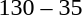<table style="text-align:center">
<tr>
<th width=200></th>
<th width=100></th>
<th width=200></th>
</tr>
<tr>
<td align=right></td>
<td>130 – 35</td>
<td align=left></td>
</tr>
</table>
